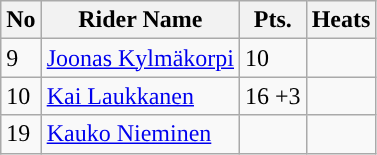<table class="wikitable">
<tr style="background-color:">
<th>No</th>
<th>Rider Name</th>
<th>Pts.</th>
<th>Heats</th>
</tr>
<tr>
<td>9</td>
<td><a href='#'>Joonas Kylmäkorpi</a></td>
<td>10</td>
<td></td>
</tr>
<tr>
<td>10</td>
<td><a href='#'>Kai Laukkanen</a></td>
<td>16 +3</td>
<td></td>
</tr>
<tr>
<td>19</td>
<td><a href='#'>Kauko Nieminen</a></td>
<td></td>
<td></td>
</tr>
</table>
